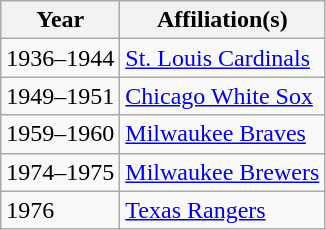<table class=wikitable>
<tr>
<th>Year</th>
<th>Affiliation(s)</th>
</tr>
<tr>
<td>1936–1944</td>
<td><a href='#'>St. Louis Cardinals</a></td>
</tr>
<tr>
<td>1949–1951</td>
<td><a href='#'>Chicago White Sox</a></td>
</tr>
<tr>
<td>1959–1960</td>
<td><a href='#'>Milwaukee Braves</a></td>
</tr>
<tr>
<td>1974–1975</td>
<td><a href='#'>Milwaukee Brewers</a></td>
</tr>
<tr>
<td>1976</td>
<td><a href='#'>Texas Rangers</a></td>
</tr>
</table>
